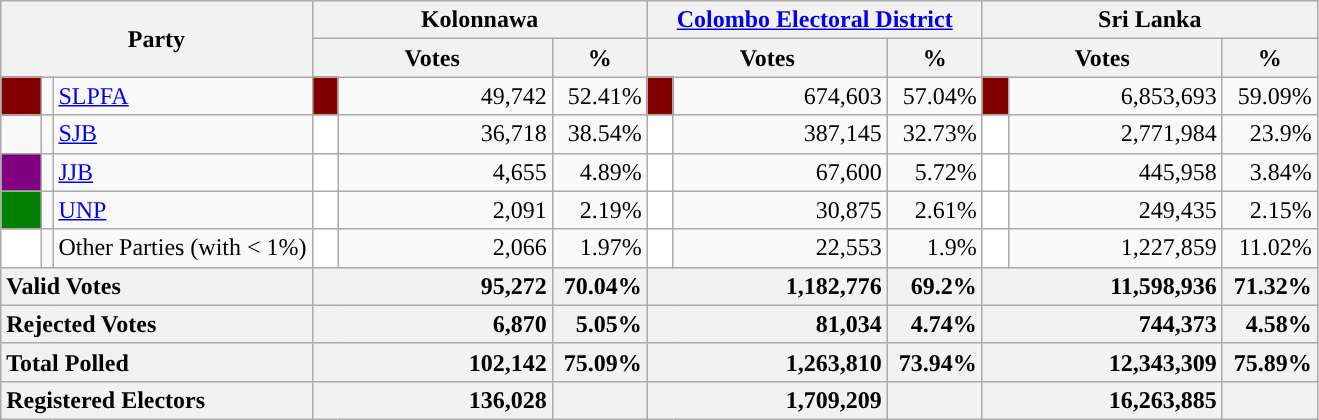<table class="wikitable">
<tr>
<th colspan="3" width="144px"rowspan="2">Party</th>
<th colspan="3" width="216px">Kolonnawa</th>
<th colspan="3" width="216px"><a href='#'>Colombo Electoral District</a></th>
<th colspan="3" width="216px">Sri Lanka</th>
</tr>
<tr>
<th colspan="2" width="144px">Votes</th>
<th>%</th>
<th colspan="2" width="144px">Votes</th>
<th>%</th>
<th colspan="2" width="144px">Votes</th>
<th>%</th>
</tr>
<tr>
<td style="background-color:maroon;" width="20px"></td>
<td></td>
<td style="text-align:left;"><a href='#'>SLPFA</a></td>
<td style="background-color:maroon;" width="10px"></td>
<td style="text-align:right;">49,742</td>
<td style="text-align:right;">52.41%</td>
<td style="background-color:maroon;" width="10px"></td>
<td style="text-align:right;">674,603</td>
<td style="text-align:right;">57.04%</td>
<td style="background-color:maroon;" width="10px"></td>
<td style="text-align:right;">6,853,693</td>
<td style="text-align:right;">59.09%</td>
</tr>
<tr>
<td style="background-color:"></td>
<td></td>
<td style="text-align:left;"><a href='#'>SJB</a></td>
<td style="background-color:white;" width="10px"></td>
<td style="text-align:right;">36,718</td>
<td style="text-align:right;">38.54%</td>
<td style="background-color:white;" width="10px"></td>
<td style="text-align:right;">387,145</td>
<td style="text-align:right;">32.73%</td>
<td style="background-color:white;" width="10px"></td>
<td style="text-align:right;">2,771,984</td>
<td style="text-align:right;">23.9%</td>
</tr>
<tr>
<td style="background-color:purple;" width="20px"></td>
<td></td>
<td style="text-align:left;"><a href='#'>JJB</a></td>
<td style="background-color:white;" width="10px"></td>
<td style="text-align:right;">4,655</td>
<td style="text-align:right;">4.89%</td>
<td style="background-color:white;" width="10px"></td>
<td style="text-align:right;">67,600</td>
<td style="text-align:right;">5.72%</td>
<td style="background-color:white;" width="10px"></td>
<td style="text-align:right;">445,958</td>
<td style="text-align:right;">3.84%</td>
</tr>
<tr>
<td style="background-color:green;" width="20px"></td>
<td></td>
<td style="text-align:left;"><a href='#'>UNP</a></td>
<td style="background-color:white;" width="10px"></td>
<td style="text-align:right;">2,091</td>
<td style="text-align:right;">2.19%</td>
<td style="background-color:white;" width="10px"></td>
<td style="text-align:right;">30,875</td>
<td style="text-align:right;">2.61%</td>
<td style="background-color:white;" width="10px"></td>
<td style="text-align:right;">249,435</td>
<td style="text-align:right;">2.15%</td>
</tr>
<tr>
<td style="background-color:white;" width="20px"></td>
<td></td>
<td style="text-align:left;">Other Parties (with < 1%)</td>
<td style="background-color:white;" width="10px"></td>
<td style="text-align:right;">2,066</td>
<td style="text-align:right;">1.97%</td>
<td style="background-color:white;" width="10px"></td>
<td style="text-align:right;">22,553</td>
<td style="text-align:right;">1.9%</td>
<td style="background-color:white;" width="10px"></td>
<td style="text-align:right;">1,227,859</td>
<td style="text-align:right;">11.02%</td>
</tr>
<tr>
<th colspan="3" width="144px"style="text-align:left;">Valid Votes</th>
<th style="text-align:right;"colspan="2" width="144px">95,272</th>
<th style="text-align:right;">70.04%</th>
<th style="text-align:right;"colspan="2" width="144px">1,182,776</th>
<th style="text-align:right;">69.2%</th>
<th style="text-align:right;"colspan="2" width="144px">11,598,936</th>
<th style="text-align:right;">71.32%</th>
</tr>
<tr>
<th colspan="3" width="144px"style="text-align:left;">Rejected Votes</th>
<th style="text-align:right;"colspan="2" width="144px">6,870</th>
<th style="text-align:right;">5.05%</th>
<th style="text-align:right;"colspan="2" width="144px">81,034</th>
<th style="text-align:right;">4.74%</th>
<th style="text-align:right;"colspan="2" width="144px">744,373</th>
<th style="text-align:right;">4.58%</th>
</tr>
<tr>
<th colspan="3" width="144px"style="text-align:left;">Total Polled</th>
<th style="text-align:right;"colspan="2" width="144px">102,142</th>
<th style="text-align:right;">75.09%</th>
<th style="text-align:right;"colspan="2" width="144px">1,263,810</th>
<th style="text-align:right;">73.94%</th>
<th style="text-align:right;"colspan="2" width="144px">12,343,309</th>
<th style="text-align:right;">75.89%</th>
</tr>
<tr>
<th colspan="3" width="144px"style="text-align:left;">Registered Electors</th>
<th style="text-align:right;"colspan="2" width="144px">136,028</th>
<th></th>
<th style="text-align:right;"colspan="2" width="144px">1,709,209</th>
<th></th>
<th style="text-align:right;"colspan="2" width="144px">16,263,885</th>
<th></th>
</tr>
</table>
